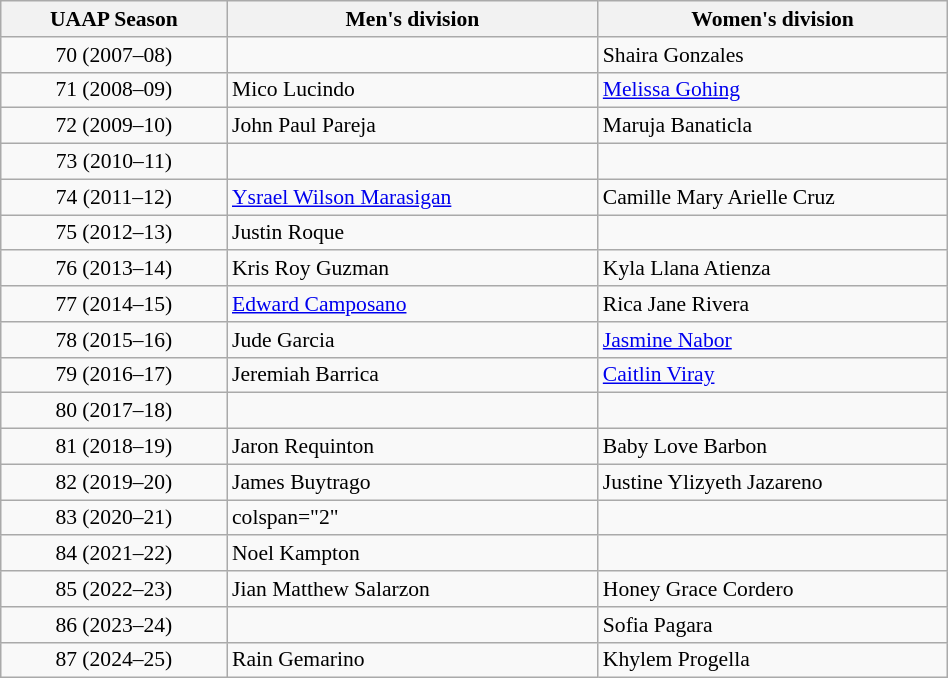<table class="wikitable" width="50%" style="font-size:90%;">
<tr>
<th width=1.5%>UAAP Season</th>
<th width=2.5%>Men's division</th>
<th width=2.5%>Women's division</th>
</tr>
<tr>
<td align=center>70 (2007–08)</td>
<td></td>
<td> Shaira Gonzales</td>
</tr>
<tr>
<td align=center>71 (2008–09)</td>
<td> Mico Lucindo</td>
<td> <a href='#'>Melissa Gohing</a></td>
</tr>
<tr>
<td align=center>72 (2009–10)</td>
<td> John Paul Pareja</td>
<td> Maruja Banaticla</td>
</tr>
<tr>
<td align=center>73 (2010–11)</td>
<td></td>
<td></td>
</tr>
<tr>
<td align=center>74 (2011–12)</td>
<td> <a href='#'>Ysrael Wilson Marasigan</a></td>
<td> Camille Mary Arielle Cruz</td>
</tr>
<tr>
<td align=center>75 (2012–13)</td>
<td> Justin Roque</td>
<td align=center></td>
</tr>
<tr>
<td align=center>76 (2013–14)</td>
<td> Kris Roy Guzman</td>
<td> Kyla Llana Atienza</td>
</tr>
<tr>
<td align=center>77 (2014–15)</td>
<td> <a href='#'>Edward Camposano</a></td>
<td> Rica Jane Rivera</td>
</tr>
<tr>
<td align=center>78 (2015–16)</td>
<td> Jude Garcia</td>
<td> <a href='#'>Jasmine Nabor</a></td>
</tr>
<tr>
<td align=center>79 (2016–17)</td>
<td> Jeremiah Barrica</td>
<td> <a href='#'>Caitlin Viray</a></td>
</tr>
<tr>
<td align=center>80 (2017–18)</td>
<td></td>
<td></td>
</tr>
<tr>
<td align=center>81 (2018–19)</td>
<td> Jaron Requinton</td>
<td> Baby Love Barbon</td>
</tr>
<tr>
<td align=center>82 (2019–20)</td>
<td> James Buytrago</td>
<td> Justine Ylizyeth Jazareno</td>
</tr>
<tr>
<td align=center>83 (2020–21)</td>
<td>colspan="2" </td>
</tr>
<tr>
<td align=center>84 (2021–22)</td>
<td> Noel Kampton</td>
<td></td>
</tr>
<tr>
<td align=center>85 (2022–23)</td>
<td> Jian Matthew Salarzon</td>
<td> Honey Grace Cordero</td>
</tr>
<tr>
<td align=center>86 (2023–24)</td>
<td></td>
<td> Sofia Pagara</td>
</tr>
<tr>
<td align=center>87 (2024–25)</td>
<td> Rain Gemarino</td>
<td> Khylem Progella</td>
</tr>
</table>
